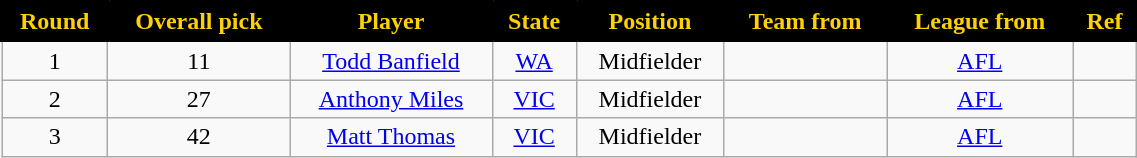<table class="wikitable" style="text-align:center; font-size:100%; width:60%;">
<tr>
<th style="background:black; color:#FED102; border: solid black 2px;">Round</th>
<th style="background:black; color:#FED102; border: solid black 2px;">Overall pick</th>
<th style="background:black; color:#FED102; border: solid black 2px;">Player</th>
<th style="background:black; color:#FED102; border: solid black 2px;">State</th>
<th style="background:black; color:#FED102; border: solid black 2px;">Position</th>
<th style="background:black; color:#FED102; border: solid black 2px;">Team from</th>
<th style="background:black; color:#FED102; border: solid black 2px;">League from</th>
<th style="background:black; color:#FED102; border: solid black 2px;">Ref</th>
</tr>
<tr>
<td>1</td>
<td>11</td>
<td><a href='#'>Todd Banfield</a></td>
<td><a href='#'>WA</a></td>
<td>Midfielder</td>
<td></td>
<td><a href='#'>AFL</a></td>
<td></td>
</tr>
<tr>
<td>2</td>
<td>27</td>
<td><a href='#'>Anthony Miles</a></td>
<td><a href='#'>VIC</a></td>
<td>Midfielder</td>
<td></td>
<td><a href='#'>AFL</a></td>
<td></td>
</tr>
<tr>
<td>3</td>
<td>42</td>
<td><a href='#'>Matt Thomas</a></td>
<td><a href='#'>VIC</a></td>
<td>Midfielder</td>
<td></td>
<td><a href='#'>AFL</a></td>
<td></td>
</tr>
</table>
